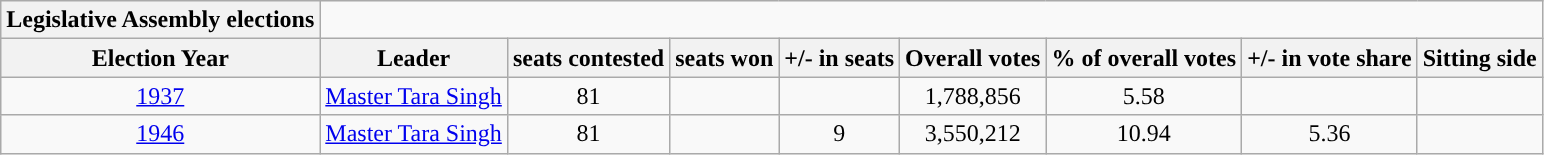<table class="wikitable sortable " style="text-align:center;">
<tr>
<th style="background-color:">Legislative Assembly elections</th>
</tr>
<tr>
<th style="background-color:">Election Year</th>
<th style="background-color:">Leader</th>
<th style="background-color:">seats contested</th>
<th style="background-color:">seats won</th>
<th style="background-color:">+/- in seats</th>
<th style="background-color:">Overall votes</th>
<th style="background-color:">% of overall votes</th>
<th style="background-color:">+/- in vote share</th>
<th style="background-color:">Sitting side</th>
</tr>
<tr>
<td><a href='#'>1937</a></td>
<td><a href='#'>Master Tara Singh</a></td>
<td>81</td>
<td></td>
<td></td>
<td>1,788,856</td>
<td>5.58</td>
<td></td>
<td></td>
</tr>
<tr>
<td><a href='#'>1946</a></td>
<td><a href='#'>Master Tara Singh</a></td>
<td>81</td>
<td></td>
<td> 9</td>
<td>3,550,212</td>
<td>10.94</td>
<td> 5.36</td>
<td></td>
</tr>
</table>
